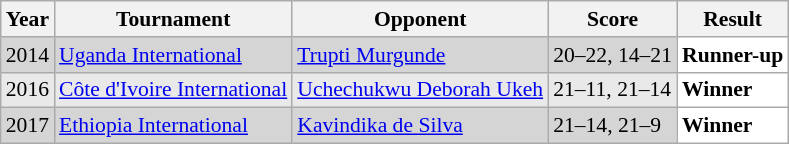<table class="sortable wikitable" style="font-size: 90%;">
<tr>
<th>Year</th>
<th>Tournament</th>
<th>Opponent</th>
<th>Score</th>
<th>Result</th>
</tr>
<tr style="background:#D5D5D5">
<td align="center">2014</td>
<td align="left"><a href='#'>Uganda International</a></td>
<td align="left"> <a href='#'>Trupti Murgunde</a></td>
<td align="left">20–22, 14–21</td>
<td style="text-align:left; background:white"> <strong>Runner-up</strong></td>
</tr>
<tr style="background:#E9E9E9">
<td align="center">2016</td>
<td align="left"><a href='#'>Côte d'Ivoire International</a></td>
<td align="left"> <a href='#'>Uchechukwu Deborah Ukeh</a></td>
<td align="left">21–11, 21–14</td>
<td style="text-align:left; background:white"> <strong>Winner</strong></td>
</tr>
<tr style="background:#D5D5D5">
<td align="center">2017</td>
<td align="left"><a href='#'>Ethiopia International</a></td>
<td align="left"> <a href='#'>Kavindika de Silva</a></td>
<td align="left">21–14, 21–9</td>
<td style="text-align:left; background:white"> <strong>Winner</strong></td>
</tr>
</table>
